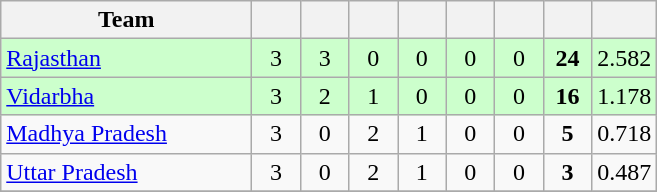<table class="wikitable" style="text-align:center">
<tr>
<th style="width:160px">Team</th>
<th style="width:25px"></th>
<th style="width:25px"></th>
<th style="width:25px"></th>
<th style="width:25px"></th>
<th style="width:25px"></th>
<th style="width:25px"></th>
<th style="width:25px"></th>
<th style="width:25px;"></th>
</tr>
<tr style="background:#cfc;">
<td style="text-align:left"><a href='#'>Rajasthan</a></td>
<td>3</td>
<td>3</td>
<td>0</td>
<td>0</td>
<td>0</td>
<td>0</td>
<td><strong>24</strong></td>
<td>2.582</td>
</tr>
<tr style="background:#cfc;">
<td style="text-align:left"><a href='#'>Vidarbha</a></td>
<td>3</td>
<td>2</td>
<td>1</td>
<td>0</td>
<td>0</td>
<td>0</td>
<td><strong>16</strong></td>
<td>1.178</td>
</tr>
<tr>
<td style="text-align:left"><a href='#'>Madhya Pradesh</a></td>
<td>3</td>
<td>0</td>
<td>2</td>
<td>1</td>
<td>0</td>
<td>0</td>
<td><strong>5</strong></td>
<td>0.718</td>
</tr>
<tr>
<td style="text-align:left"><a href='#'>Uttar Pradesh</a></td>
<td>3</td>
<td>0</td>
<td>2</td>
<td>1</td>
<td>0</td>
<td>0</td>
<td><strong>3</strong></td>
<td>0.487</td>
</tr>
<tr>
</tr>
</table>
